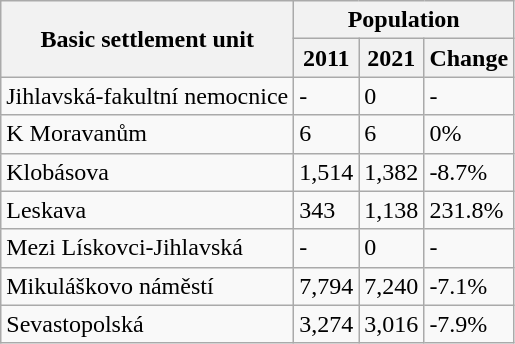<table class="wikitable sortable">
<tr>
<th rowspan=2>Basic settlement unit</th>
<th colspan=3>Population</th>
</tr>
<tr>
<th>2011</th>
<th>2021</th>
<th>Change</th>
</tr>
<tr>
<td>Jihlavská-fakultní nemocnice</td>
<td>-</td>
<td>0</td>
<td>-</td>
</tr>
<tr>
<td>K Moravanům</td>
<td>6</td>
<td>6</td>
<td>0%</td>
</tr>
<tr>
<td>Klobásova</td>
<td>1,514</td>
<td>1,382</td>
<td>-8.7%</td>
</tr>
<tr>
<td>Leskava</td>
<td>343</td>
<td>1,138</td>
<td>231.8%</td>
</tr>
<tr>
<td>Mezi Lískovci-Jihlavská</td>
<td>-</td>
<td>0</td>
<td>-</td>
</tr>
<tr>
<td>Mikuláškovo náměstí</td>
<td>7,794</td>
<td>7,240</td>
<td>-7.1%</td>
</tr>
<tr>
<td>Sevastopolská</td>
<td>3,274</td>
<td>3,016</td>
<td>-7.9%</td>
</tr>
</table>
